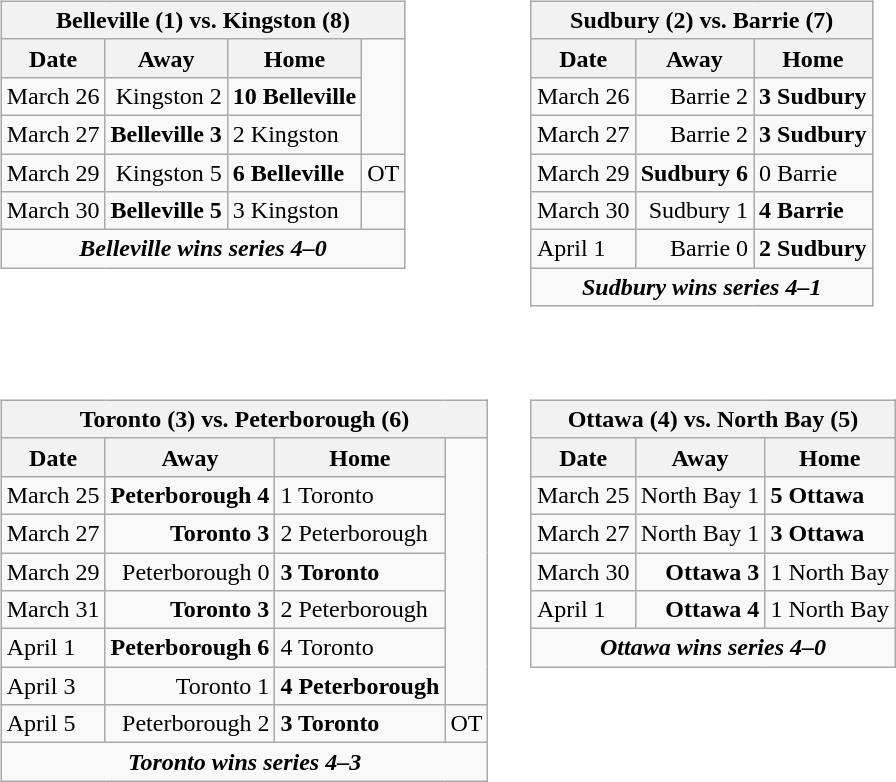<table cellspacing="10">
<tr>
<td valign="top"><br><table class="wikitable">
<tr>
<th bgcolor="#DDDDDD" colspan="4">Belleville (1) vs. Kingston (8)</th>
</tr>
<tr>
<th>Date</th>
<th>Away</th>
<th>Home</th>
</tr>
<tr>
<td>March 26</td>
<td align="right">Kingston 2</td>
<td><strong>10 Belleville</strong></td>
</tr>
<tr>
<td>March 27</td>
<td align="right"><strong>Belleville 3</strong></td>
<td>2 Kingston</td>
</tr>
<tr>
<td>March 29</td>
<td align="right">Kingston 5</td>
<td><strong>6 Belleville</strong></td>
<td>OT</td>
</tr>
<tr>
<td>March 30</td>
<td align="right"><strong>Belleville 5</strong></td>
<td>3 Kingston</td>
</tr>
<tr align="center">
<td colspan="4"><strong><em>Belleville wins series 4–0</em></strong></td>
</tr>
</table>
</td>
<td valign="top"><br><table class="wikitable">
<tr>
<th bgcolor="#DDDDDD" colspan="4">Sudbury (2) vs. Barrie (7)</th>
</tr>
<tr>
<th>Date</th>
<th>Away</th>
<th>Home</th>
</tr>
<tr>
<td>March 26</td>
<td align="right">Barrie 2</td>
<td><strong>3 Sudbury</strong></td>
</tr>
<tr>
<td>March 27</td>
<td align="right">Barrie 2</td>
<td><strong>3 Sudbury</strong></td>
</tr>
<tr>
<td>March 29</td>
<td align="right"><strong>Sudbury 6</strong></td>
<td>0 Barrie</td>
</tr>
<tr>
<td>March 30</td>
<td align="right">Sudbury 1</td>
<td><strong>4 Barrie</strong></td>
</tr>
<tr>
<td>April 1</td>
<td align="right">Barrie 0</td>
<td><strong>2 Sudbury</strong></td>
</tr>
<tr align="center">
<td colspan="4"><strong><em>Sudbury wins series 4–1</em></strong></td>
</tr>
</table>
</td>
</tr>
<tr>
<td valign="top"><br><table class="wikitable">
<tr>
<th bgcolor="#DDDDDD" colspan="4">Toronto (3) vs. Peterborough (6)</th>
</tr>
<tr>
<th>Date</th>
<th>Away</th>
<th>Home</th>
</tr>
<tr>
<td>March 25</td>
<td align="right"><strong>Peterborough 4</strong></td>
<td>1 Toronto</td>
</tr>
<tr>
<td>March 27</td>
<td align="right"><strong>Toronto 3</strong></td>
<td>2 Peterborough</td>
</tr>
<tr>
<td>March 29</td>
<td align="right">Peterborough 0</td>
<td><strong>3 Toronto</strong></td>
</tr>
<tr>
<td>March 31</td>
<td align="right"><strong>Toronto 3</strong></td>
<td>2 Peterborough</td>
</tr>
<tr>
<td>April 1</td>
<td align="right"><strong>Peterborough 6</strong></td>
<td>4 Toronto</td>
</tr>
<tr>
<td>April 3</td>
<td align="right">Toronto 1</td>
<td><strong>4 Peterborough</strong></td>
</tr>
<tr>
<td>April 5</td>
<td align="right">Peterborough 2</td>
<td><strong>3 Toronto</strong></td>
<td>OT</td>
</tr>
<tr align="center">
<td colspan="4"><strong><em>Toronto wins series 4–3</em></strong></td>
</tr>
</table>
</td>
<td valign="top"><br><table class="wikitable">
<tr>
<th bgcolor="#DDDDDD" colspan="4">Ottawa (4) vs. North Bay (5)</th>
</tr>
<tr>
<th>Date</th>
<th>Away</th>
<th>Home</th>
</tr>
<tr>
<td>March 25</td>
<td align="right">North Bay 1</td>
<td><strong>5 Ottawa</strong></td>
</tr>
<tr>
<td>March 27</td>
<td align="right">North Bay 1</td>
<td><strong>3 Ottawa</strong></td>
</tr>
<tr>
<td>March 30</td>
<td align="right"><strong>Ottawa 3</strong></td>
<td>1 North Bay</td>
</tr>
<tr>
<td>April 1</td>
<td align="right"><strong>Ottawa 4</strong></td>
<td>1 North Bay</td>
</tr>
<tr align="center">
<td colspan="4"><strong><em>Ottawa wins series 4–0</em></strong></td>
</tr>
</table>
</td>
</tr>
</table>
